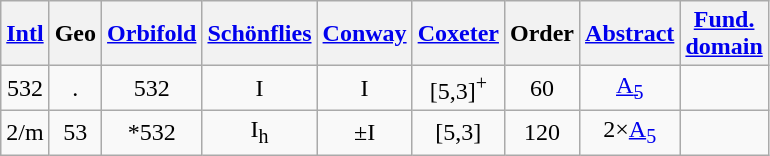<table class="wikitable">
<tr>
<th><a href='#'>Intl</a></th>
<th>Geo<br></th>
<th><a href='#'>Orbifold</a></th>
<th><a href='#'>Schönflies</a></th>
<th><a href='#'>Conway</a></th>
<th><a href='#'>Coxeter</a></th>
<th>Order</th>
<th><a href='#'>Abstract</a></th>
<th><a href='#'>Fund.<br>domain</a></th>
</tr>
<tr align=center>
<td>532</td>
<td>.</td>
<td>532</td>
<td>I</td>
<td>I</td>
<td>[5,3]<sup>+</sup><br></td>
<td>60</td>
<td><a href='#'>A<sub>5</sub></a></td>
<td></td>
</tr>
<tr align=center>
<td>2/m</td>
<td>53</td>
<td>*532</td>
<td>I<sub>h</sub></td>
<td>±I</td>
<td>[5,3]<br></td>
<td>120</td>
<td>2×<a href='#'>A<sub>5</sub></a></td>
<td></td>
</tr>
</table>
